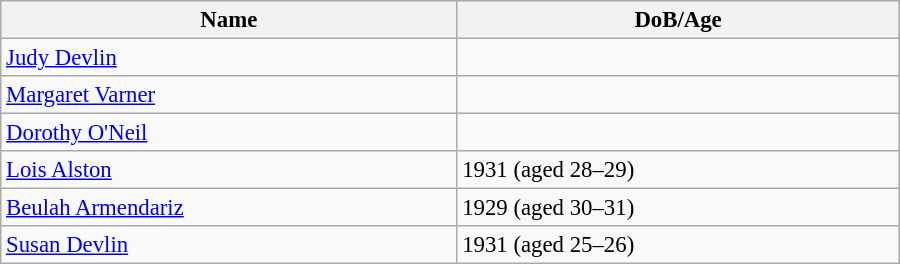<table class="wikitable" style="width:600px; font-size:95%;">
<tr>
<th align="left">Name</th>
<th align="left">DoB/Age</th>
</tr>
<tr>
<td align="left"><a href='#'>Judy Devlin</a></td>
<td align="left"></td>
</tr>
<tr>
<td align="left"><a href='#'>Margaret Varner</a></td>
<td align="left"></td>
</tr>
<tr>
<td align="left"><a href='#'>Dorothy O'Neil</a></td>
<td align="left"></td>
</tr>
<tr>
<td align="left"><a href='#'>Lois Alston</a></td>
<td align="left">1931 (aged 28–29)</td>
</tr>
<tr>
<td align="left"><a href='#'>Beulah Armendariz</a></td>
<td align="left">1929 (aged 30–31)</td>
</tr>
<tr>
<td align="left"><a href='#'>Susan Devlin</a></td>
<td align="left">1931 (aged 25–26)</td>
</tr>
</table>
